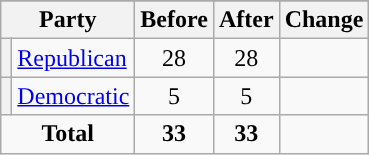<table class="wikitable" style="text-align:center;">
<tr>
</tr>
<tr>
<th colspan=2>Party</th>
<th>Before</th>
<th>After</th>
<th>Change</th>
</tr>
<tr>
<th style="background-color:"></th>
<td style="text-align:left;"><a href='#'>Republican</a></td>
<td>28</td>
<td>28</td>
<td></td>
</tr>
<tr>
<th style="background-color:"></th>
<td style="text-align:left;"><a href='#'>Democratic</a></td>
<td>5</td>
<td>5</td>
<td></td>
</tr>
<tr>
<td colspan=2><strong>Total</strong></td>
<td><strong>33</strong></td>
<td><strong>33</strong></td>
<td></td>
</tr>
</table>
